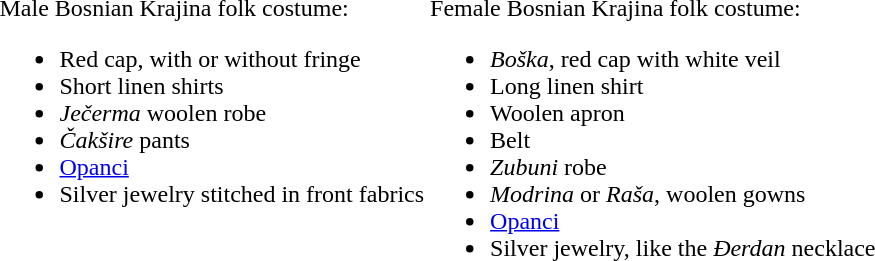<table>
<tr valign=top>
<td><br>Male Bosnian Krajina folk costume:<ul><li>Red cap, with or without fringe</li><li>Short linen shirts</li><li><em>Ječerma</em> woolen robe</li><li><em>Čakšire</em> pants</li><li><a href='#'>Opanci</a></li><li>Silver jewelry stitched in front fabrics</li></ul></td>
<td><br>Female Bosnian Krajina folk costume:<ul><li><em>Boška</em>, red cap with white veil</li><li>Long linen shirt</li><li>Woolen apron</li><li>Belt</li><li><em>Zubuni</em> robe</li><li><em>Modrina</em> or <em>Raša</em>, woolen gowns</li><li><a href='#'>Opanci</a></li><li>Silver jewelry, like the <em>Đerdan</em> necklace</li></ul></td>
</tr>
</table>
